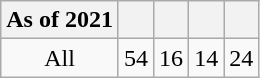<table class="wikitable">
<tr>
<th>As of 2021</th>
<th></th>
<th></th>
<th></th>
<th></th>
</tr>
<tr align="center">
<td>All</td>
<td>54</td>
<td>16</td>
<td>14</td>
<td>24</td>
</tr>
</table>
